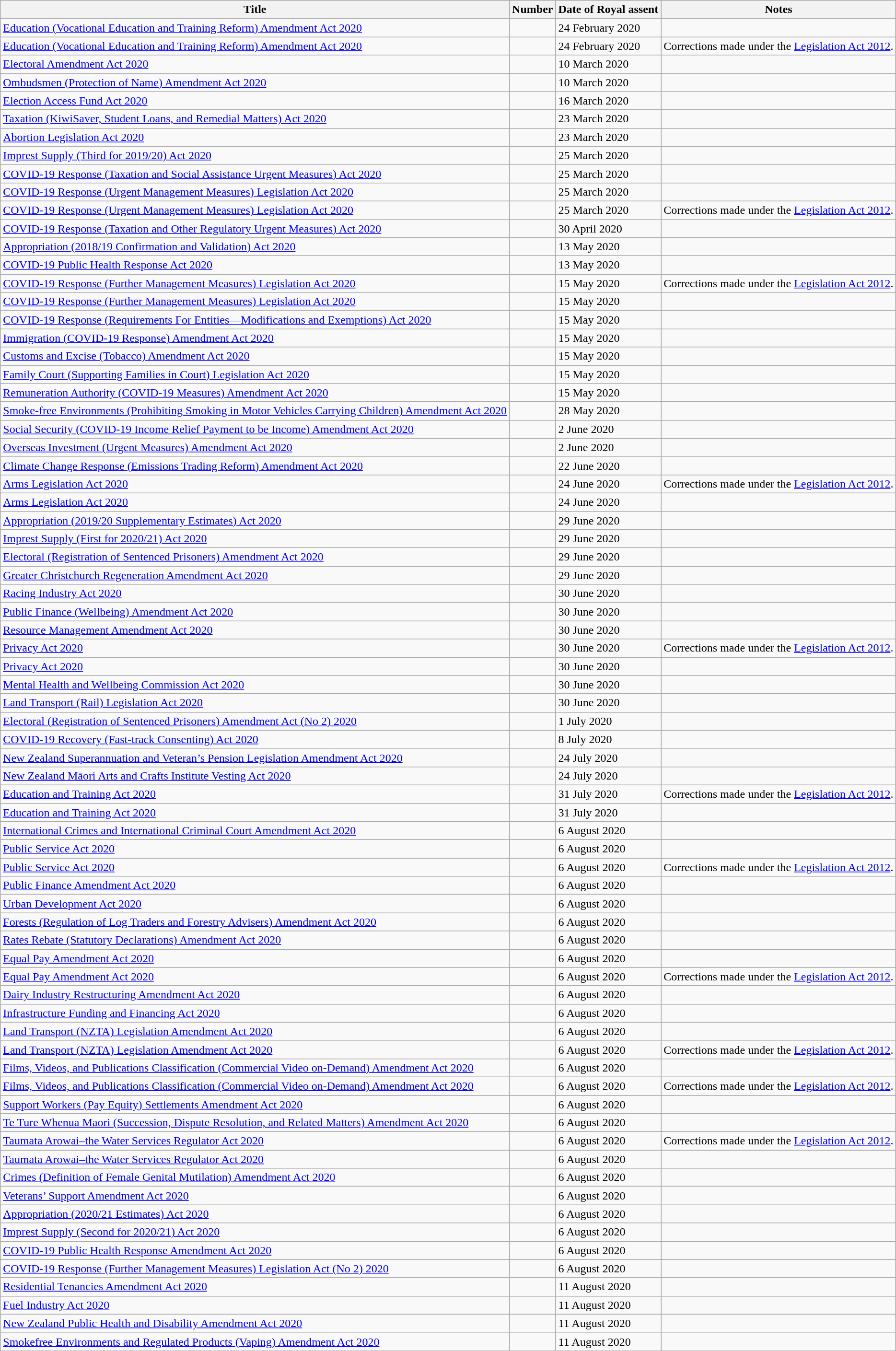<table class="wikitable sortable">
<tr>
<th>Title</th>
<th>Number</th>
<th>Date of Royal assent</th>
<th>Notes</th>
</tr>
<tr>
<td><a href='#'>Education (Vocational Education and Training Reform) Amendment Act 2020</a></td>
<td></td>
<td>24 February 2020</td>
<td></td>
</tr>
<tr>
<td><a href='#'>Education (Vocational Education and Training Reform) Amendment Act 2020</a></td>
<td></td>
<td>24 February 2020</td>
<td>Corrections made under the <a href='#'>Legislation Act 2012</a>.</td>
</tr>
<tr>
<td><a href='#'>Electoral Amendment Act 2020</a></td>
<td></td>
<td>10 March 2020</td>
<td></td>
</tr>
<tr>
<td><a href='#'>Ombudsmen (Protection of Name) Amendment Act 2020</a></td>
<td></td>
<td>10 March 2020</td>
<td></td>
</tr>
<tr>
<td><a href='#'>Election Access Fund Act 2020</a></td>
<td></td>
<td>16 March 2020</td>
<td></td>
</tr>
<tr>
<td><a href='#'>Taxation (KiwiSaver, Student Loans, and Remedial Matters) Act 2020</a></td>
<td></td>
<td>23 March 2020</td>
<td></td>
</tr>
<tr>
<td><a href='#'>Abortion Legislation Act 2020</a></td>
<td></td>
<td>23 March 2020</td>
<td></td>
</tr>
<tr>
<td><a href='#'>Imprest Supply (Third for 2019/20) Act 2020</a></td>
<td></td>
<td>25 March 2020</td>
<td></td>
</tr>
<tr>
<td><a href='#'>COVID-19 Response (Taxation and Social Assistance Urgent Measures) Act 2020</a></td>
<td></td>
<td>25 March 2020</td>
<td></td>
</tr>
<tr>
<td><a href='#'>COVID-19 Response (Urgent Management Measures) Legislation Act 2020</a></td>
<td></td>
<td>25 March 2020</td>
<td></td>
</tr>
<tr>
<td><a href='#'>COVID-19 Response (Urgent Management Measures) Legislation Act 2020</a></td>
<td></td>
<td>25 March 2020</td>
<td>Corrections made under the <a href='#'>Legislation Act 2012</a>.</td>
</tr>
<tr>
<td><a href='#'>COVID-19 Response (Taxation and Other Regulatory Urgent Measures) Act 2020</a></td>
<td></td>
<td>30 April 2020</td>
<td></td>
</tr>
<tr>
<td><a href='#'>Appropriation (2018/19 Confirmation and Validation) Act 2020</a></td>
<td></td>
<td>13 May 2020</td>
<td></td>
</tr>
<tr>
<td><a href='#'>COVID-19 Public Health Response Act 2020</a></td>
<td></td>
<td>13 May 2020</td>
<td></td>
</tr>
<tr>
<td><a href='#'>COVID-19 Response (Further Management Measures) Legislation Act 2020</a></td>
<td></td>
<td>15 May 2020</td>
<td>Corrections made under the <a href='#'>Legislation Act 2012</a>.</td>
</tr>
<tr>
<td><a href='#'>COVID-19 Response (Further Management Measures) Legislation Act 2020</a></td>
<td></td>
<td>15 May 2020</td>
<td></td>
</tr>
<tr>
<td><a href='#'>COVID-19 Response (Requirements For Entities—Modifications and Exemptions) Act 2020</a></td>
<td></td>
<td>15 May 2020</td>
<td></td>
</tr>
<tr>
<td><a href='#'>Immigration (COVID-19 Response) Amendment Act 2020</a></td>
<td></td>
<td>15 May 2020</td>
<td></td>
</tr>
<tr>
<td><a href='#'>Customs and Excise (Tobacco) Amendment Act 2020</a></td>
<td></td>
<td>15 May 2020</td>
<td></td>
</tr>
<tr>
<td><a href='#'>Family Court (Supporting Families in Court) Legislation Act 2020</a></td>
<td></td>
<td>15 May 2020</td>
<td></td>
</tr>
<tr>
<td><a href='#'>Remuneration Authority (COVID-19 Measures) Amendment Act 2020</a></td>
<td></td>
<td>15 May 2020</td>
<td></td>
</tr>
<tr>
<td><a href='#'>Smoke-free Environments (Prohibiting Smoking in Motor Vehicles Carrying Children) Amendment Act 2020</a></td>
<td></td>
<td>28 May 2020</td>
<td></td>
</tr>
<tr>
<td><a href='#'>Social Security (COVID-19 Income Relief Payment to be Income) Amendment Act 2020</a></td>
<td></td>
<td>2 June 2020</td>
<td></td>
</tr>
<tr>
<td><a href='#'>Overseas Investment (Urgent Measures) Amendment Act 2020</a></td>
<td></td>
<td>2 June 2020</td>
<td></td>
</tr>
<tr>
<td><a href='#'>Climate Change Response (Emissions Trading Reform) Amendment Act 2020</a></td>
<td></td>
<td>22 June 2020</td>
<td></td>
</tr>
<tr>
<td><a href='#'>Arms Legislation Act 2020</a></td>
<td></td>
<td>24 June 2020</td>
<td>Corrections made under the <a href='#'>Legislation Act 2012</a>.</td>
</tr>
<tr>
<td><a href='#'>Arms Legislation Act 2020</a></td>
<td></td>
<td>24 June 2020</td>
<td></td>
</tr>
<tr>
<td><a href='#'>Appropriation (2019/20 Supplementary Estimates) Act 2020</a></td>
<td></td>
<td>29 June 2020</td>
<td></td>
</tr>
<tr>
<td><a href='#'>Imprest Supply (First for 2020/21) Act 2020</a></td>
<td></td>
<td>29 June 2020</td>
<td></td>
</tr>
<tr>
<td><a href='#'>Electoral (Registration of Sentenced Prisoners) Amendment Act 2020</a></td>
<td></td>
<td>29 June 2020</td>
<td></td>
</tr>
<tr>
<td><a href='#'>Greater Christchurch Regeneration Amendment Act 2020</a></td>
<td></td>
<td>29 June 2020</td>
<td></td>
</tr>
<tr>
<td><a href='#'>Racing Industry Act 2020</a></td>
<td></td>
<td>30 June 2020</td>
<td></td>
</tr>
<tr>
<td><a href='#'>Public Finance (Wellbeing) Amendment Act 2020</a></td>
<td></td>
<td>30 June 2020</td>
<td></td>
</tr>
<tr>
<td><a href='#'>Resource Management Amendment Act 2020</a></td>
<td></td>
<td>30 June 2020</td>
<td></td>
</tr>
<tr>
<td><a href='#'>Privacy Act 2020</a></td>
<td></td>
<td>30 June 2020</td>
<td>Corrections made under the <a href='#'>Legislation Act 2012</a>.</td>
</tr>
<tr>
<td><a href='#'>Privacy Act 2020</a></td>
<td></td>
<td>30 June 2020</td>
<td></td>
</tr>
<tr>
<td><a href='#'>Mental Health and Wellbeing Commission Act 2020</a></td>
<td></td>
<td>30 June 2020</td>
<td></td>
</tr>
<tr>
<td><a href='#'>Land Transport (Rail) Legislation Act 2020</a></td>
<td></td>
<td>30 June 2020</td>
<td></td>
</tr>
<tr>
<td><a href='#'>Electoral (Registration of Sentenced Prisoners) Amendment Act (No 2) 2020</a></td>
<td></td>
<td>1 July 2020</td>
<td></td>
</tr>
<tr>
<td><a href='#'>COVID-19 Recovery (Fast-track Consenting) Act 2020</a></td>
<td></td>
<td>8 July 2020</td>
<td></td>
</tr>
<tr>
<td><a href='#'>New Zealand Superannuation and Veteran’s Pension Legislation Amendment Act 2020</a></td>
<td></td>
<td>24 July 2020</td>
<td></td>
</tr>
<tr>
<td><a href='#'>New Zealand Māori Arts and Crafts Institute Vesting Act 2020</a></td>
<td></td>
<td>24 July 2020</td>
<td></td>
</tr>
<tr>
<td><a href='#'>Education and Training Act 2020</a></td>
<td></td>
<td>31 July 2020</td>
<td>Corrections made under the <a href='#'>Legislation Act 2012</a>.</td>
</tr>
<tr>
<td><a href='#'>Education and Training Act 2020</a></td>
<td></td>
<td>31 July 2020</td>
<td></td>
</tr>
<tr>
<td><a href='#'>International Crimes and International Criminal Court Amendment Act 2020</a></td>
<td></td>
<td>6 August 2020</td>
<td></td>
</tr>
<tr>
<td><a href='#'>Public Service Act 2020</a></td>
<td></td>
<td>6 August 2020</td>
<td></td>
</tr>
<tr>
<td><a href='#'>Public Service Act 2020</a></td>
<td></td>
<td>6 August 2020</td>
<td>Corrections made under the <a href='#'>Legislation Act 2012</a>.</td>
</tr>
<tr>
<td><a href='#'>Public Finance Amendment Act 2020</a></td>
<td></td>
<td>6 August 2020</td>
<td></td>
</tr>
<tr>
<td><a href='#'>Urban Development Act 2020</a></td>
<td></td>
<td>6 August 2020</td>
<td></td>
</tr>
<tr>
<td><a href='#'>Forests (Regulation of Log Traders and Forestry Advisers) Amendment Act 2020</a></td>
<td></td>
<td>6 August 2020</td>
<td></td>
</tr>
<tr>
<td><a href='#'>Rates Rebate (Statutory Declarations) Amendment Act 2020</a></td>
<td></td>
<td>6 August 2020</td>
<td></td>
</tr>
<tr>
<td><a href='#'>Equal Pay Amendment Act 2020</a></td>
<td></td>
<td>6 August 2020</td>
<td></td>
</tr>
<tr>
<td><a href='#'>Equal Pay Amendment Act 2020</a></td>
<td></td>
<td>6 August 2020</td>
<td>Corrections made under the <a href='#'>Legislation Act 2012</a>.</td>
</tr>
<tr>
<td><a href='#'>Dairy Industry Restructuring Amendment Act 2020</a></td>
<td></td>
<td>6 August 2020</td>
<td></td>
</tr>
<tr>
<td><a href='#'>Infrastructure Funding and Financing Act 2020</a></td>
<td></td>
<td>6 August 2020</td>
<td></td>
</tr>
<tr>
<td><a href='#'>Land Transport (NZTA) Legislation Amendment Act 2020</a></td>
<td></td>
<td>6 August 2020</td>
<td></td>
</tr>
<tr>
<td><a href='#'>Land Transport (NZTA) Legislation Amendment Act 2020</a></td>
<td></td>
<td>6 August 2020</td>
<td>Corrections made under the <a href='#'>Legislation Act 2012</a>.</td>
</tr>
<tr>
<td><a href='#'>Films, Videos, and Publications Classification (Commercial Video on-Demand) Amendment Act 2020</a></td>
<td></td>
<td>6 August 2020</td>
<td></td>
</tr>
<tr>
<td><a href='#'>Films, Videos, and Publications Classification (Commercial Video on-Demand) Amendment Act 2020</a></td>
<td></td>
<td>6 August 2020</td>
<td>Corrections made under the <a href='#'>Legislation Act 2012</a>.</td>
</tr>
<tr>
<td><a href='#'>Support Workers (Pay Equity) Settlements Amendment Act 2020</a></td>
<td></td>
<td>6 August 2020</td>
<td></td>
</tr>
<tr>
<td><a href='#'>Te Ture Whenua Maori (Succession, Dispute Resolution, and Related Matters) Amendment Act 2020</a></td>
<td></td>
<td>6 August 2020</td>
<td></td>
</tr>
<tr>
<td><a href='#'>Taumata Arowai–the Water Services Regulator Act 2020</a></td>
<td></td>
<td>6 August 2020</td>
<td>Corrections made under the <a href='#'>Legislation Act 2012</a>.</td>
</tr>
<tr>
<td><a href='#'>Taumata Arowai–the Water Services Regulator Act 2020</a></td>
<td></td>
<td>6 August 2020</td>
<td></td>
</tr>
<tr>
<td><a href='#'>Crimes (Definition of Female Genital Mutilation) Amendment Act 2020</a></td>
<td></td>
<td>6 August 2020</td>
<td></td>
</tr>
<tr>
<td><a href='#'>Veterans’ Support Amendment Act 2020</a></td>
<td></td>
<td>6 August 2020</td>
<td></td>
</tr>
<tr>
<td><a href='#'>Appropriation (2020/21 Estimates) Act 2020</a></td>
<td></td>
<td>6 August 2020</td>
<td></td>
</tr>
<tr>
<td><a href='#'>Imprest Supply (Second for 2020/21) Act 2020</a></td>
<td></td>
<td>6 August 2020</td>
<td></td>
</tr>
<tr>
<td><a href='#'>COVID-19 Public Health Response Amendment Act 2020</a></td>
<td></td>
<td>6 August 2020</td>
<td></td>
</tr>
<tr>
<td><a href='#'>COVID-19 Response (Further Management Measures) Legislation Act (No 2) 2020</a></td>
<td></td>
<td>6 August 2020</td>
<td></td>
</tr>
<tr>
<td><a href='#'>Residential Tenancies Amendment Act 2020</a></td>
<td></td>
<td>11 August 2020</td>
<td></td>
</tr>
<tr>
<td><a href='#'>Fuel Industry Act 2020</a></td>
<td></td>
<td>11 August 2020</td>
<td></td>
</tr>
<tr>
<td><a href='#'>New Zealand Public Health and Disability Amendment Act 2020</a></td>
<td></td>
<td>11 August 2020</td>
<td></td>
</tr>
<tr>
<td><a href='#'>Smokefree Environments and Regulated Products (Vaping) Amendment Act 2020</a></td>
<td></td>
<td>11 August 2020</td>
<td></td>
</tr>
</table>
